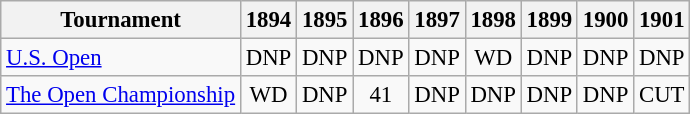<table class="wikitable" style="font-size:95%;text-align:center;">
<tr>
<th>Tournament</th>
<th>1894</th>
<th>1895</th>
<th>1896</th>
<th>1897</th>
<th>1898</th>
<th>1899</th>
<th>1900</th>
<th>1901</th>
</tr>
<tr>
<td align="left"><a href='#'>U.S. Open</a></td>
<td>DNP</td>
<td>DNP</td>
<td>DNP</td>
<td>DNP</td>
<td>WD</td>
<td>DNP</td>
<td>DNP</td>
<td>DNP</td>
</tr>
<tr>
<td align=left><a href='#'>The Open Championship</a></td>
<td>WD</td>
<td>DNP</td>
<td>41</td>
<td>DNP</td>
<td>DNP</td>
<td>DNP</td>
<td>DNP</td>
<td>CUT</td>
</tr>
</table>
